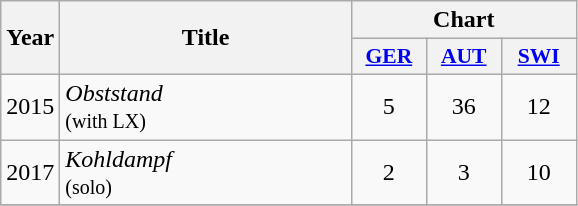<table class="wikitable">
<tr>
<th width="28" rowspan="2">Year</th>
<th width="187" rowspan="2">Title</th>
<th colspan="3">Chart</th>
</tr>
<tr>
<th scope="col" style="width:3em;font-size:90%;"><a href='#'>GER</a><br></th>
<th scope="col" style="width:3em;font-size:90%;"><a href='#'>AUT</a><br></th>
<th scope="col" style="width:3em;font-size:90%;"><a href='#'>SWI</a><br></th>
</tr>
<tr>
<td>2015</td>
<td><em>Obststand</em><br><small>(with LX)</small></td>
<td align="center">5</td>
<td align="center">36</td>
<td align="center">12</td>
</tr>
<tr>
<td>2017</td>
<td><em>Kohldampf</em><br><small>(solo)</small></td>
<td align="center">2</td>
<td align="center">3</td>
<td align="center">10</td>
</tr>
<tr>
</tr>
</table>
